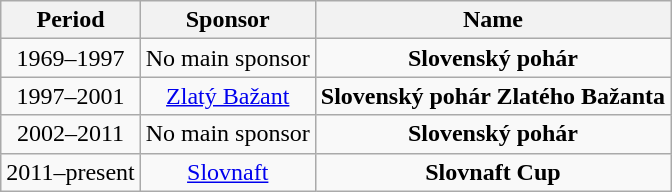<table class="wikitable" style="text-align:center;margin-left:1em">
<tr>
<th>Period</th>
<th>Sponsor</th>
<th>Name</th>
</tr>
<tr>
<td>1969–1997</td>
<td>No main sponsor</td>
<td><strong>Slovenský pohár</strong></td>
</tr>
<tr>
<td>1997–2001</td>
<td><a href='#'>Zlatý Bažant</a></td>
<td><strong>Slovenský pohár Zlatého Bažanta</strong></td>
</tr>
<tr>
<td>2002–2011</td>
<td>No main sponsor</td>
<td><strong>Slovenský pohár</strong></td>
</tr>
<tr>
<td>2011–present</td>
<td><a href='#'>Slovnaft</a></td>
<td><strong>Slovnaft Cup</strong></td>
</tr>
</table>
